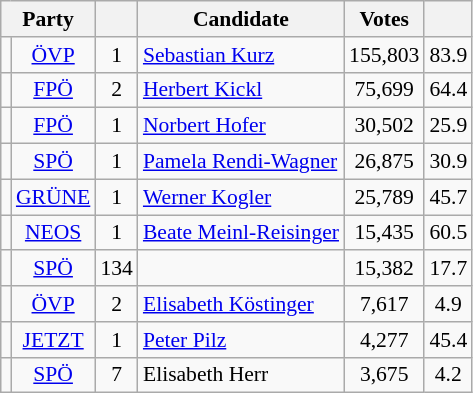<table class="wikitable" style="font-size:90%; text-align:center">
<tr>
<th colspan=2>Party</th>
<th></th>
<th>Candidate</th>
<th>Votes</th>
<th></th>
</tr>
<tr>
<td bgcolor=></td>
<td><a href='#'>ÖVP</a></td>
<td>1</td>
<td align=left><a href='#'>Sebastian Kurz</a></td>
<td>155,803</td>
<td>83.9</td>
</tr>
<tr>
<td bgcolor=></td>
<td><a href='#'>FPÖ</a></td>
<td>2</td>
<td align=left><a href='#'>Herbert Kickl</a></td>
<td>75,699</td>
<td>64.4</td>
</tr>
<tr>
<td bgcolor=></td>
<td><a href='#'>FPÖ</a></td>
<td>1</td>
<td align=left><a href='#'>Norbert Hofer</a></td>
<td>30,502</td>
<td>25.9</td>
</tr>
<tr>
<td bgcolor=></td>
<td><a href='#'>SPÖ</a></td>
<td>1</td>
<td align=left><a href='#'>Pamela Rendi-Wagner</a></td>
<td>26,875</td>
<td>30.9</td>
</tr>
<tr>
<td bgcolor=></td>
<td><a href='#'>GRÜNE</a></td>
<td>1</td>
<td align=left><a href='#'>Werner Kogler</a></td>
<td>25,789</td>
<td>45.7</td>
</tr>
<tr>
<td bgcolor=></td>
<td><a href='#'>NEOS</a></td>
<td>1</td>
<td align=left><a href='#'>Beate Meinl-Reisinger</a></td>
<td>15,435</td>
<td>60.5</td>
</tr>
<tr>
<td bgcolor=></td>
<td><a href='#'>SPÖ</a></td>
<td>134</td>
<td align=left></td>
<td>15,382</td>
<td>17.7</td>
</tr>
<tr>
<td bgcolor=></td>
<td><a href='#'>ÖVP</a></td>
<td>2</td>
<td align=left><a href='#'>Elisabeth Köstinger</a></td>
<td>7,617</td>
<td>4.9</td>
</tr>
<tr>
<td bgcolor=></td>
<td><a href='#'>JETZT</a></td>
<td>1</td>
<td align=left><a href='#'>Peter Pilz</a></td>
<td>4,277</td>
<td>45.4</td>
</tr>
<tr>
<td bgcolor=></td>
<td><a href='#'>SPÖ</a></td>
<td>7</td>
<td align=left>Elisabeth Herr</td>
<td>3,675</td>
<td>4.2</td>
</tr>
</table>
